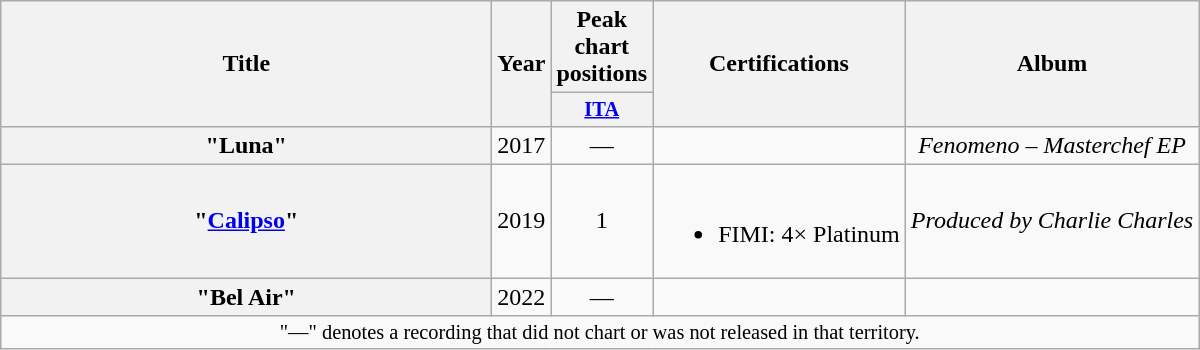<table class="wikitable plainrowheaders" style="text-align:center;">
<tr>
<th scope="col" rowspan="2" style="width:20em;">Title</th>
<th scope="col" rowspan="2" style="width:1em;">Year</th>
<th scope="col">Peak chart positions</th>
<th scope="col" rowspan="2">Certifications</th>
<th scope="col" rowspan="2">Album</th>
</tr>
<tr>
<th scope="col" style="width:3em;font-size:85%;"><a href='#'>ITA</a><br></th>
</tr>
<tr>
<th scope="row">"Luna"<br></th>
<td>2017</td>
<td>—</td>
<td></td>
<td><em>Fenomeno – Masterchef EP</em></td>
</tr>
<tr>
<th scope="row">"<a href='#'>Calipso</a>"<br></th>
<td>2019</td>
<td>1</td>
<td><br><ul><li>FIMI: 4× Platinum</li></ul></td>
<td><em>Produced by Charlie Charles</em></td>
</tr>
<tr>
<th scope="row">"Bel Air"<br></th>
<td>2022</td>
<td>—</td>
<td></td>
<td></td>
</tr>
<tr>
<td style="text-align:center; font-size:85%;" colspan="22">"—" denotes a recording that did not chart or was not released in that territory.</td>
</tr>
</table>
